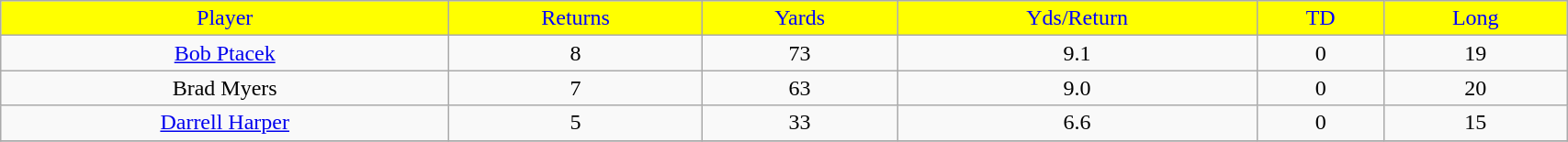<table class="wikitable" width="90%">
<tr align="center" style="background:yellow;color:blue;">
<td>Player</td>
<td>Returns</td>
<td>Yards</td>
<td>Yds/Return</td>
<td>TD</td>
<td>Long</td>
</tr>
<tr align="center" bgcolor="">
<td><a href='#'>Bob Ptacek</a></td>
<td>8</td>
<td>73</td>
<td>9.1</td>
<td>0</td>
<td>19</td>
</tr>
<tr align="center" bgcolor="">
<td>Brad Myers</td>
<td>7</td>
<td>63</td>
<td>9.0</td>
<td>0</td>
<td>20</td>
</tr>
<tr align="center" bgcolor="">
<td><a href='#'>Darrell Harper</a></td>
<td>5</td>
<td>33</td>
<td>6.6</td>
<td>0</td>
<td>15</td>
</tr>
<tr>
</tr>
</table>
